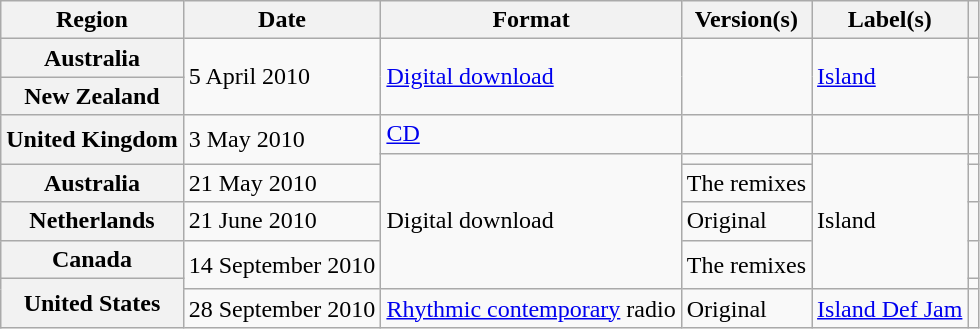<table class="wikitable plainrowheaders">
<tr>
<th scope="col">Region</th>
<th scope="col">Date</th>
<th scope="col">Format</th>
<th scope="col">Version(s)</th>
<th scope="col">Label(s)</th>
<th scope="col"></th>
</tr>
<tr>
<th scope="row">Australia</th>
<td rowspan="2">5 April 2010</td>
<td rowspan="2"><a href='#'>Digital download</a></td>
<td rowspan="2"></td>
<td rowspan="2"><a href='#'>Island</a></td>
<td align="center"></td>
</tr>
<tr>
<th scope="row">New Zealand</th>
<td align="center"></td>
</tr>
<tr>
<th rowspan="2" scope="row">United Kingdom</th>
<td rowspan="2">3 May 2010</td>
<td><a href='#'>CD</a></td>
<td></td>
<td></td>
<td align="center"></td>
</tr>
<tr>
<td rowspan="5">Digital download</td>
<td></td>
<td rowspan="5">Island</td>
<td align="center"></td>
</tr>
<tr>
<th scope="row">Australia</th>
<td>21 May 2010</td>
<td>The remixes</td>
<td align="center"></td>
</tr>
<tr>
<th scope="row">Netherlands</th>
<td>21 June 2010</td>
<td>Original</td>
<td align="center"></td>
</tr>
<tr>
<th scope="row">Canada</th>
<td rowspan="2">14 September 2010</td>
<td rowspan="2">The remixes</td>
<td align="center"></td>
</tr>
<tr>
<th rowspan="2" scope="row">United States</th>
<td align="center"></td>
</tr>
<tr>
<td>28 September 2010</td>
<td><a href='#'>Rhythmic contemporary</a> radio</td>
<td>Original</td>
<td><a href='#'>Island Def Jam</a></td>
<td align="center"></td>
</tr>
</table>
